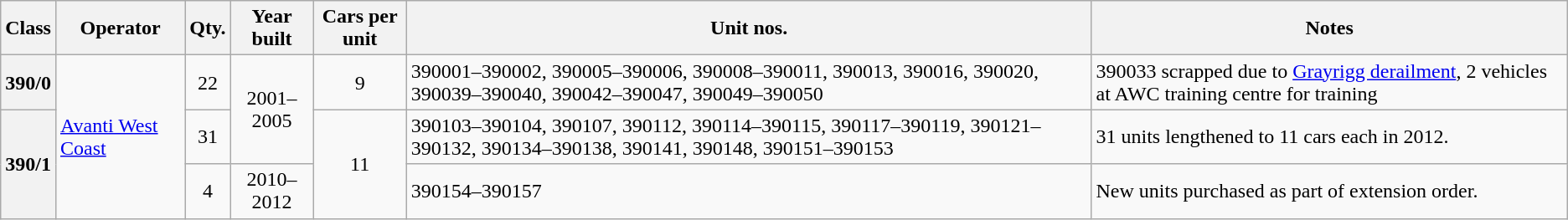<table class="wikitable">
<tr>
<th>Class</th>
<th>Operator</th>
<th>Qty.</th>
<th>Year built</th>
<th>Cars per unit</th>
<th>Unit nos.</th>
<th>Notes</th>
</tr>
<tr>
<th>390/0</th>
<td rowspan=3><a href='#'>Avanti West Coast</a></td>
<td align=center>22</td>
<td rowspan=2 align=center>2001–2005</td>
<td align=center>9</td>
<td>390001–390002, 390005–390006, 390008–390011, 390013, 390016, 390020, 390039–390040, 390042–390047, 390049–390050</td>
<td>390033 scrapped due to <a href='#'>Grayrigg derailment</a>, 2 vehicles at AWC training centre for training</td>
</tr>
<tr>
<th rowspan=2>390/1</th>
<td align=center>31</td>
<td rowspan=2 align=center>11</td>
<td>390103–390104, 390107, 390112, 390114–390115, 390117–390119, 390121–390132, 390134–390138, 390141, 390148, 390151–390153</td>
<td>31 units lengthened to 11 cars each in 2012.</td>
</tr>
<tr>
<td align=center>4</td>
<td align=center>2010–2012</td>
<td>390154–390157</td>
<td>New units purchased as part of extension order.</td>
</tr>
</table>
